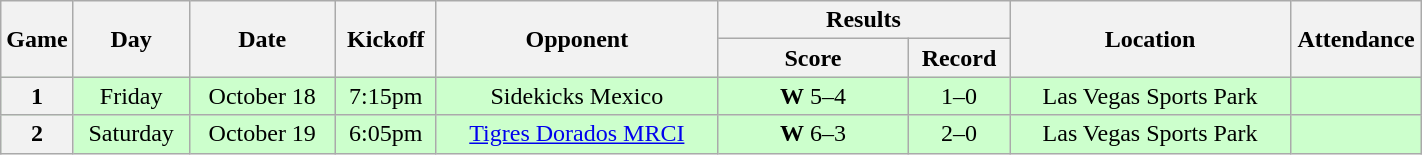<table class="wikitable">
<tr>
<th rowspan="2" width="40">Game</th>
<th rowspan="2" width="70">Day</th>
<th rowspan="2" width="90">Date</th>
<th rowspan="2" width="60">Kickoff</th>
<th rowspan="2" width="180">Opponent</th>
<th colspan="2" width="180">Results</th>
<th rowspan="2" width="180">Location</th>
<th rowspan="2" width="80">Attendance</th>
</tr>
<tr>
<th width="120">Score</th>
<th width="60">Record</th>
</tr>
<tr align="center" bgcolor="#CCFFCC">
<th>1</th>
<td>Friday</td>
<td>October 18</td>
<td>7:15pm</td>
<td>Sidekicks Mexico</td>
<td><strong>W</strong> 5–4</td>
<td>1–0</td>
<td>Las Vegas Sports Park</td>
<td></td>
</tr>
<tr align="center" bgcolor="#CCFFCC">
<th>2</th>
<td>Saturday</td>
<td>October 19</td>
<td>6:05pm</td>
<td><a href='#'>Tigres Dorados MRCI</a></td>
<td><strong>W</strong> 6–3</td>
<td>2–0</td>
<td>Las Vegas Sports Park</td>
<td></td>
</tr>
</table>
